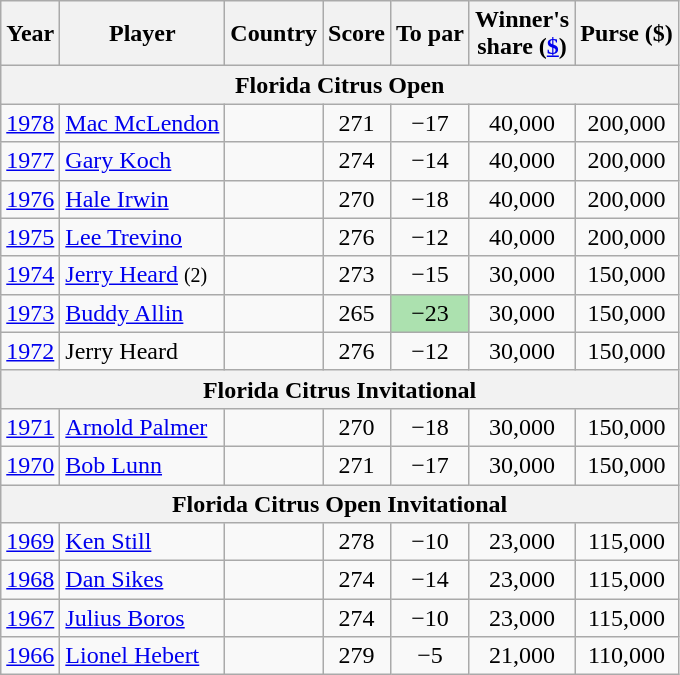<table class=wikitable style="text-align:center">
<tr>
<th>Year</th>
<th>Player</th>
<th>Country</th>
<th>Score</th>
<th>To par</th>
<th>Winner's<br>share (<a href='#'>$</a>)</th>
<th>Purse ($)</th>
</tr>
<tr>
<th colspan=7>Florida Citrus Open</th>
</tr>
<tr>
<td><a href='#'>1978</a></td>
<td align=left><a href='#'>Mac McLendon</a></td>
<td align=left></td>
<td>271</td>
<td>−17</td>
<td>40,000</td>
<td>200,000</td>
</tr>
<tr>
<td><a href='#'>1977</a></td>
<td align=left><a href='#'>Gary Koch</a></td>
<td align=left></td>
<td>274</td>
<td>−14</td>
<td>40,000</td>
<td>200,000</td>
</tr>
<tr>
<td><a href='#'>1976</a></td>
<td align=left><a href='#'>Hale Irwin</a></td>
<td align=left></td>
<td>270</td>
<td>−18</td>
<td>40,000</td>
<td>200,000</td>
</tr>
<tr>
<td><a href='#'>1975</a></td>
<td align=left><a href='#'>Lee Trevino</a></td>
<td align=left></td>
<td>276</td>
<td>−12</td>
<td>40,000</td>
<td>200,000</td>
</tr>
<tr>
<td><a href='#'>1974</a></td>
<td align=left><a href='#'>Jerry Heard</a> <small>(2)</small></td>
<td align=left></td>
<td>273</td>
<td>−15</td>
<td>30,000</td>
<td>150,000</td>
</tr>
<tr>
<td><a href='#'>1973</a></td>
<td align=left><a href='#'>Buddy Allin</a></td>
<td align=left></td>
<td>265</td>
<td style="background: #ACE1AF">−23</td>
<td>30,000</td>
<td>150,000</td>
</tr>
<tr>
<td><a href='#'>1972</a></td>
<td align=left>Jerry Heard</td>
<td align=left></td>
<td>276</td>
<td>−12</td>
<td>30,000</td>
<td>150,000</td>
</tr>
<tr>
<th colspan=7>Florida Citrus Invitational</th>
</tr>
<tr>
<td><a href='#'>1971</a></td>
<td align=left><a href='#'>Arnold Palmer</a></td>
<td align=left></td>
<td>270</td>
<td>−18</td>
<td>30,000</td>
<td>150,000</td>
</tr>
<tr>
<td><a href='#'>1970</a></td>
<td align=left><a href='#'>Bob Lunn</a></td>
<td align=left></td>
<td>271</td>
<td>−17</td>
<td>30,000</td>
<td>150,000</td>
</tr>
<tr>
<th colspan=7>Florida Citrus Open Invitational</th>
</tr>
<tr>
<td><a href='#'>1969</a></td>
<td align=left><a href='#'>Ken Still</a></td>
<td align=left></td>
<td>278</td>
<td>−10</td>
<td>23,000</td>
<td>115,000</td>
</tr>
<tr>
<td><a href='#'>1968</a></td>
<td align=left><a href='#'>Dan Sikes</a></td>
<td align=left></td>
<td>274</td>
<td>−14</td>
<td>23,000</td>
<td>115,000</td>
</tr>
<tr>
<td><a href='#'>1967</a></td>
<td align=left><a href='#'>Julius Boros</a></td>
<td align=left></td>
<td>274</td>
<td>−10</td>
<td>23,000</td>
<td>115,000</td>
</tr>
<tr>
<td><a href='#'>1966</a></td>
<td align=left><a href='#'>Lionel Hebert</a></td>
<td align=left></td>
<td>279</td>
<td>−5</td>
<td>21,000</td>
<td>110,000</td>
</tr>
</table>
